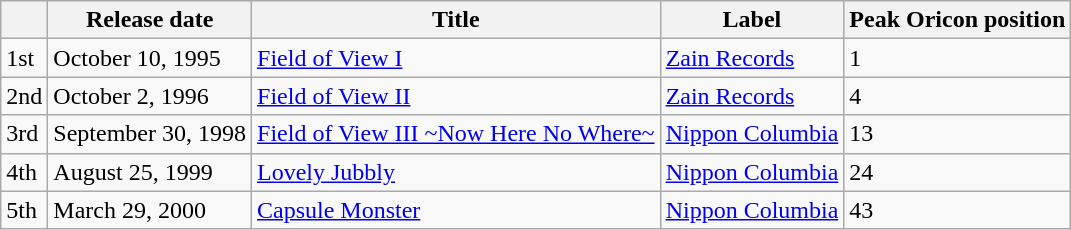<table class="wikitable">
<tr>
<th></th>
<th>Release date</th>
<th>Title</th>
<th>Label</th>
<th>Peak Oricon position </th>
</tr>
<tr>
<td>1st</td>
<td>October 10, 1995</td>
<td><a href='#'>Field of View I</a></td>
<td><a href='#'>Zain Records</a></td>
<td>1</td>
</tr>
<tr>
<td>2nd</td>
<td>October 2, 1996</td>
<td><a href='#'>Field of View II</a></td>
<td><a href='#'>Zain Records</a></td>
<td>4</td>
</tr>
<tr>
<td>3rd</td>
<td>September 30, 1998</td>
<td><a href='#'>Field of View III ~Now Here No Where~</a></td>
<td><a href='#'>Nippon Columbia</a></td>
<td>13</td>
</tr>
<tr>
<td>4th</td>
<td>August 25, 1999</td>
<td><a href='#'>Lovely Jubbly</a></td>
<td><a href='#'>Nippon Columbia</a></td>
<td>24</td>
</tr>
<tr>
<td>5th</td>
<td>March 29, 2000</td>
<td><a href='#'>Capsule Monster</a></td>
<td><a href='#'>Nippon Columbia</a></td>
<td>43</td>
</tr>
</table>
